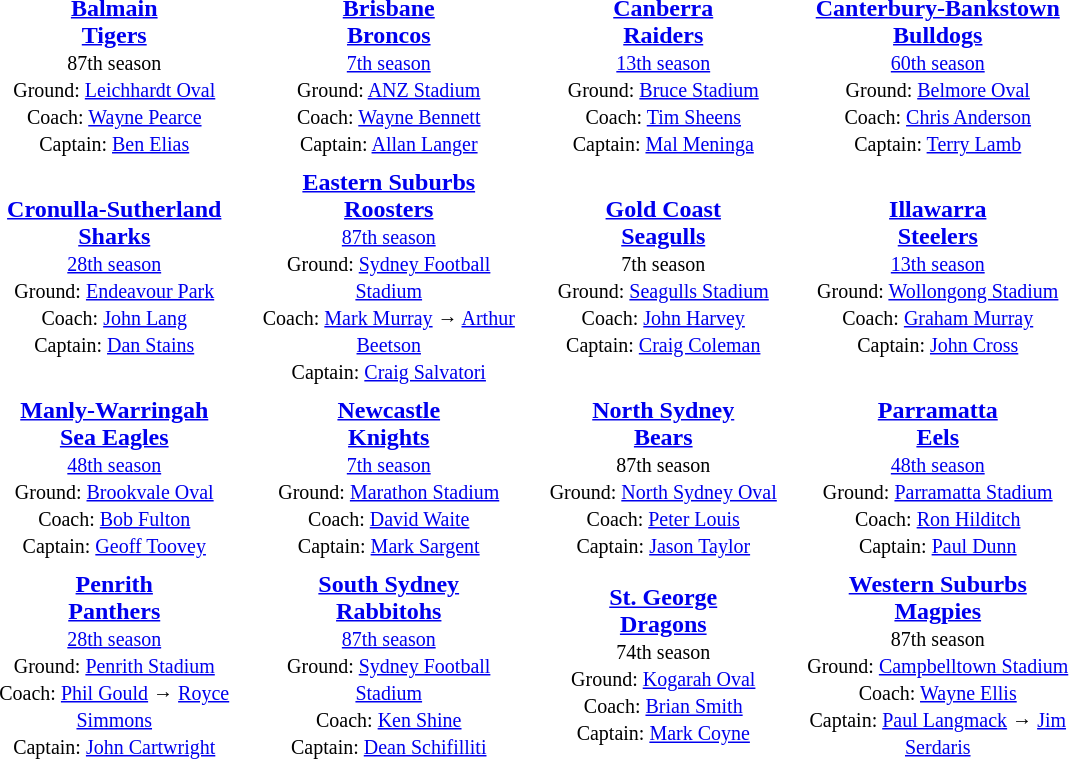<table align="center" class="toccolours" style="text-valign: center;" cellpadding=3 cellspacing=2>
<tr>
<th width=175></th>
<th width=175></th>
<th width=175></th>
<th width=175></th>
</tr>
<tr>
<td align="center"><strong><a href='#'>Balmain<br>Tigers</a></strong><br><small>87th season<br>Ground: <a href='#'>Leichhardt Oval</a><br>
Coach: <a href='#'>Wayne Pearce</a><br>Captain: <a href='#'>Ben Elias</a></small></td>
<td align="center"><strong><a href='#'>Brisbane<br>Broncos</a></strong><br><small><a href='#'>7th season</a><br>Ground: <a href='#'>ANZ Stadium</a><br>
Coach: <a href='#'>Wayne Bennett</a><br>Captain: <a href='#'>Allan Langer</a></small></td>
<td align="center"><strong><a href='#'>Canberra<br>Raiders</a></strong><br><small><a href='#'>13th season</a><br>Ground: <a href='#'>Bruce Stadium</a><br>
Coach: <a href='#'>Tim Sheens</a><br>Captain: <a href='#'>Mal Meninga</a></small></td>
<td align="center"><strong><a href='#'>Canterbury-Bankstown<br>Bulldogs</a></strong><br><small><a href='#'>60th season</a><br>Ground: <a href='#'>Belmore Oval</a><br>
Coach: <a href='#'>Chris Anderson</a><br>Captain: <a href='#'>Terry Lamb</a></small></td>
</tr>
<tr>
<td align="center"><strong><a href='#'>Cronulla-Sutherland<br>Sharks</a></strong><br><small><a href='#'>28th season</a><br>Ground: <a href='#'>Endeavour Park</a><br>
Coach: <a href='#'>John Lang</a><br>Captain: <a href='#'>Dan Stains</a></small></td>
<td align="center"><strong><a href='#'>Eastern Suburbs<br>Roosters</a></strong><br><small><a href='#'>87th season</a><br>Ground: <a href='#'>Sydney Football Stadium</a><br>
Coach: <a href='#'>Mark Murray</a> → <a href='#'>Arthur Beetson</a><br>Captain: <a href='#'>Craig Salvatori</a></small></td>
<td align="center"><strong><a href='#'>Gold Coast<br>Seagulls</a></strong><br><small>7th season<br>Ground: <a href='#'>Seagulls Stadium</a><br>
Coach: <a href='#'>John Harvey</a><br>Captain: <a href='#'>Craig Coleman</a></small></td>
<td align="center"><strong><a href='#'>Illawarra<br>Steelers</a></strong><br><small><a href='#'>13th season</a><br>Ground: <a href='#'>Wollongong Stadium</a><br>
Coach: <a href='#'>Graham Murray</a><br>Captain: <a href='#'>John Cross</a></small></td>
</tr>
<tr>
<td align="center"><strong><a href='#'>Manly-Warringah<br>Sea Eagles</a></strong><br><small><a href='#'>48th season</a><br>Ground: <a href='#'>Brookvale Oval</a><br>
Coach: <a href='#'>Bob Fulton</a><br>Captain: <a href='#'>Geoff Toovey</a></small></td>
<td align="center"><strong><a href='#'>Newcastle<br>Knights</a></strong><br><small><a href='#'>7th season</a><br>Ground: <a href='#'>Marathon Stadium</a><br>
Coach: <a href='#'>David Waite</a><br>Captain: <a href='#'>Mark Sargent</a></small></td>
<td align="center"><strong><a href='#'>North Sydney<br>Bears</a></strong><br><small>87th season<br>Ground: <a href='#'>North Sydney Oval</a><br>
Coach: <a href='#'>Peter Louis</a><br>Captain: <a href='#'>Jason Taylor</a></small></td>
<td align="center"><strong><a href='#'>Parramatta<br>Eels</a></strong><br><small><a href='#'>48th season</a><br>Ground: <a href='#'>Parramatta Stadium</a><br>
Coach: <a href='#'>Ron Hilditch</a><br>Captain: <a href='#'>Paul Dunn</a></small></td>
</tr>
<tr>
<td align="center"><strong><a href='#'>Penrith<br>Panthers</a></strong><br><small><a href='#'>28th season</a><br>Ground: <a href='#'>Penrith Stadium</a><br>
Coach: <a href='#'>Phil Gould</a> → <a href='#'>Royce Simmons</a><br>Captain: <a href='#'>John Cartwright</a></small></td>
<td align="center"><strong><a href='#'>South Sydney<br>Rabbitohs</a></strong><br><small><a href='#'>87th season</a><br>Ground: <a href='#'>Sydney Football Stadium</a><br>
Coach: <a href='#'>Ken Shine</a><br>Captain: <a href='#'>Dean Schifilliti</a></small></td>
<td align="center"><strong><a href='#'>St. George<br>Dragons</a></strong><br><small>74th season<br>Ground: <a href='#'>Kogarah Oval</a><br>
Coach: <a href='#'>Brian Smith</a><br>Captain: <a href='#'>Mark Coyne</a></small></td>
<td align="center"><strong><a href='#'>Western Suburbs<br>Magpies</a></strong><br><small>87th season<br>Ground: <a href='#'>Campbelltown Stadium</a><br>
Coach: <a href='#'>Wayne Ellis</a><br>Captain: <a href='#'>Paul Langmack</a> → <a href='#'>Jim Serdaris</a></small></td>
</tr>
</table>
